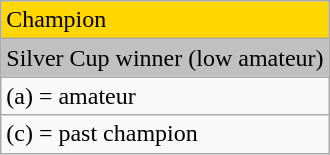<table class="wikitable">
<tr style="background:gold">
<td>Champion</td>
</tr>
<tr style="background:silver">
<td>Silver Cup winner (low amateur)</td>
</tr>
<tr>
<td>(a) = amateur</td>
</tr>
<tr>
<td>(c) = past champion</td>
</tr>
</table>
